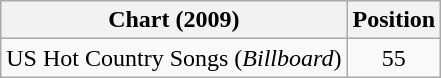<table class="wikitable">
<tr>
<th scope="col">Chart (2009)</th>
<th scope="col">Position</th>
</tr>
<tr>
<td>US Hot Country Songs (<em>Billboard</em>)</td>
<td align="center">55</td>
</tr>
</table>
